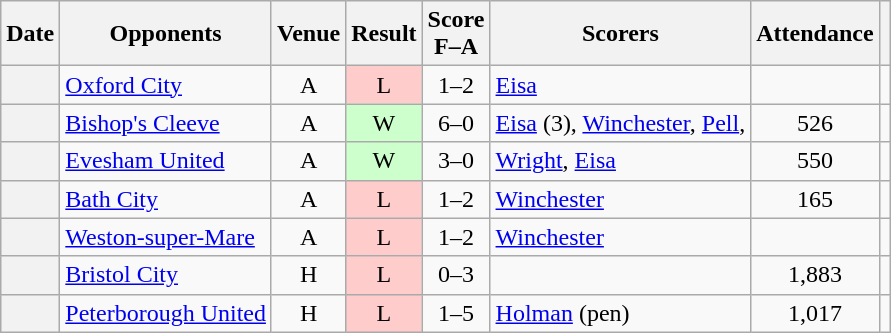<table class="wikitable plainrowheaders sortable" style="text-align:center">
<tr>
<th scope=col>Date</th>
<th scope=col>Opponents</th>
<th scope=col>Venue</th>
<th scope=col>Result</th>
<th scope=col>Score<br>F–A</th>
<th scope=col class=unsortable>Scorers</th>
<th scope=col>Attendance</th>
<th scope=col class=unsortable></th>
</tr>
<tr>
<th scope=row></th>
<td align=left><a href='#'>Oxford City</a></td>
<td>A</td>
<td style="background-color:#FFCCCC">L</td>
<td>1–2</td>
<td align="left"><a href='#'>Eisa</a></td>
<td></td>
<td></td>
</tr>
<tr>
<th scope=row></th>
<td align=left><a href='#'>Bishop's Cleeve</a></td>
<td>A</td>
<td style="background-color:#CCFFCC">W</td>
<td>6–0</td>
<td align="left"><a href='#'>Eisa</a> (3), <a href='#'>Winchester</a>, <a href='#'>Pell</a>, </td>
<td>526</td>
<td></td>
</tr>
<tr>
<th scope=row></th>
<td align=left><a href='#'>Evesham United</a></td>
<td>A</td>
<td style="background-color:#CCFFCC">W</td>
<td>3–0</td>
<td align="left"><a href='#'>Wright</a>, <a href='#'>Eisa</a></td>
<td>550</td>
<td></td>
</tr>
<tr>
<th scope=row></th>
<td align=left><a href='#'>Bath City</a></td>
<td>A</td>
<td style="background-color:#FFCCCC">L</td>
<td>1–2</td>
<td align="left"><a href='#'>Winchester</a></td>
<td>165</td>
<td></td>
</tr>
<tr>
<th scope=row></th>
<td align=left><a href='#'>Weston-super-Mare</a></td>
<td>A</td>
<td style="background-color:#FFCCCC">L</td>
<td>1–2</td>
<td align="left"><a href='#'>Winchester</a></td>
<td></td>
<td></td>
</tr>
<tr>
<th scope=row></th>
<td align=left><a href='#'>Bristol City</a></td>
<td>H</td>
<td style="background-color:#FFCCCC">L</td>
<td>0–3</td>
<td align="left"></td>
<td>1,883</td>
<td></td>
</tr>
<tr>
<th scope=row></th>
<td align=left><a href='#'>Peterborough United</a></td>
<td>H</td>
<td style="background-color:#FFCCCC">L</td>
<td>1–5</td>
<td align="left"><a href='#'>Holman</a> (pen)</td>
<td>1,017</td>
<td></td>
</tr>
</table>
